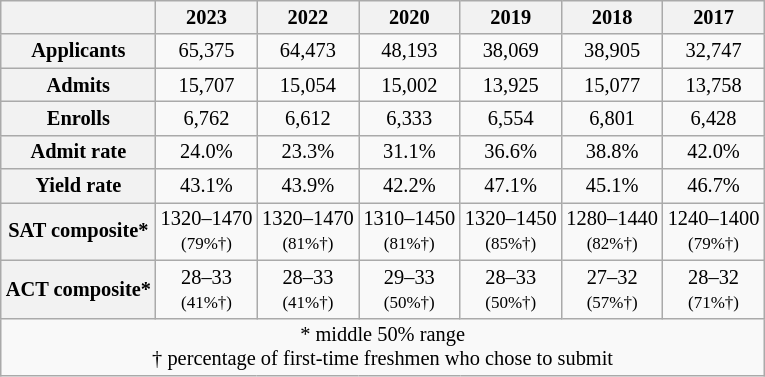<table style="float:right; font-size:85%; margin:10px; text-align:center; font-size:85%; margin:auto;" class="wikitable">
<tr>
<th> </th>
<th>2023</th>
<th>2022</th>
<th>2020</th>
<th>2019</th>
<th>2018</th>
<th>2017</th>
</tr>
<tr>
<th scope = "row">Applicants</th>
<td>65,375</td>
<td>64,473</td>
<td>48,193</td>
<td>38,069</td>
<td>38,905</td>
<td>32,747</td>
</tr>
<tr>
<th scope = "row">Admits</th>
<td>15,707</td>
<td>15,054</td>
<td>15,002</td>
<td>13,925</td>
<td>15,077</td>
<td>13,758</td>
</tr>
<tr>
<th scope = "row">Enrolls</th>
<td>6,762</td>
<td>6,612</td>
<td>6,333</td>
<td>6,554</td>
<td>6,801</td>
<td>6,428</td>
</tr>
<tr>
<th scope = "row">Admit rate</th>
<td>24.0%</td>
<td>23.3%</td>
<td>31.1%</td>
<td>36.6%</td>
<td>38.8%</td>
<td>42.0%</td>
</tr>
<tr>
<th scope = "row">Yield rate</th>
<td>43.1%</td>
<td>43.9%</td>
<td>42.2%</td>
<td>47.1%</td>
<td>45.1%</td>
<td>46.7%</td>
</tr>
<tr>
<th scope = "row">SAT composite*</th>
<td>1320⁠–1470<br><small>(79%†)</small></td>
<td>1320⁠–1470<br><small>(81%†)</small></td>
<td>1310⁠–1450<br><small>(81%†)</small></td>
<td>1320⁠–1450<br><small>(85%†)</small></td>
<td>1280⁠–1440<br><small>(82%†)</small></td>
<td>1240⁠–1400<br><small>(79%†)</small></td>
</tr>
<tr>
<th>ACT composite*</th>
<td>28–33<br><small>(41%†)</small></td>
<td>28–33<br><small>(41%†)</small></td>
<td>29–33<br><small>(50%†)</small></td>
<td>28–33<br><small>(50%†)</small></td>
<td>27–32<br><small>(57%†)</small></td>
<td>28–32<br><small>(71%†)</small></td>
</tr>
<tr>
<td colspan=7>* middle 50% range<br> † percentage of first-time freshmen who chose to submit</td>
</tr>
</table>
